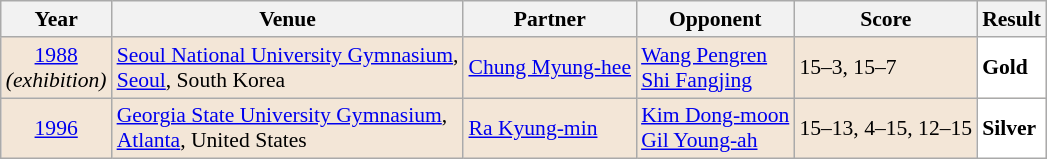<table class="sortable wikitable" style="font-size: 90%;">
<tr>
<th>Year</th>
<th>Venue</th>
<th>Partner</th>
<th>Opponent</th>
<th>Score</th>
<th>Result</th>
</tr>
<tr style="background:#F3E6D7">
<td align="center"><a href='#'>1988</a><br><em>(exhibition)</em></td>
<td align="left"><a href='#'>Seoul National University Gymnasium</a>,<br><a href='#'>Seoul</a>, South Korea</td>
<td align="left"> <a href='#'>Chung Myung-hee</a></td>
<td align="left"> <a href='#'>Wang Pengren</a> <br>  <a href='#'>Shi Fangjing</a></td>
<td align="left">15–3, 15–7</td>
<td style="text-align:left; background:white"> <strong>Gold</strong></td>
</tr>
<tr style="background:#F3E6D7">
<td align="center"><a href='#'>1996</a></td>
<td align="left"><a href='#'>Georgia State University Gymnasium</a>,<br><a href='#'>Atlanta</a>, United States</td>
<td align="left"> <a href='#'>Ra Kyung-min</a></td>
<td align="left"> <a href='#'>Kim Dong-moon</a> <br>  <a href='#'>Gil Young-ah</a></td>
<td align="left">15–13, 4–15, 12–15</td>
<td style="text-align:left; background:white"> <strong>Silver</strong></td>
</tr>
</table>
